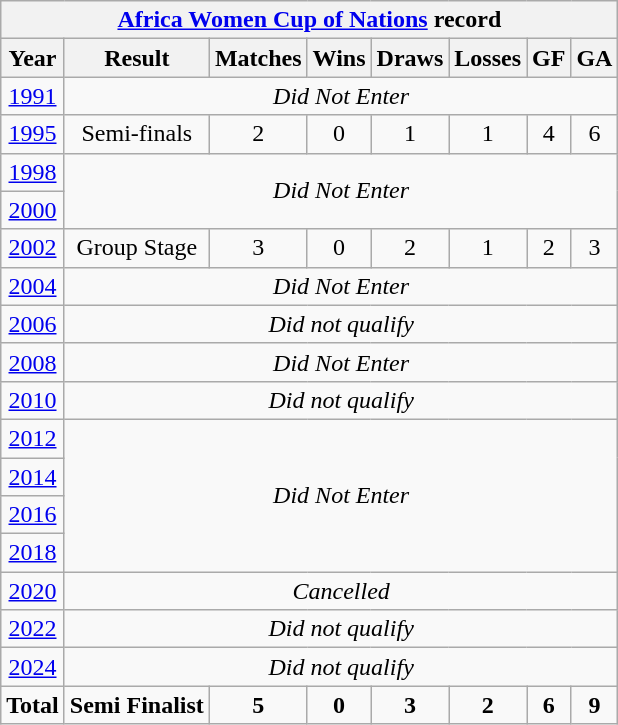<table class="wikitable" style="text-align: center;">
<tr>
<th colspan=8><a href='#'>Africa Women Cup of Nations</a> record</th>
</tr>
<tr>
<th>Year</th>
<th>Result</th>
<th>Matches</th>
<th>Wins</th>
<th>Draws</th>
<th>Losses</th>
<th>GF</th>
<th>GA</th>
</tr>
<tr>
<td><a href='#'>1991</a></td>
<td colspan=8><em>Did Not Enter</em></td>
</tr>
<tr>
<td><a href='#'>1995</a></td>
<td>Semi-finals</td>
<td>2</td>
<td>0</td>
<td>1</td>
<td>1</td>
<td>4</td>
<td>6</td>
</tr>
<tr>
<td> <a href='#'>1998</a></td>
<td rowspan=2 colspan=8><em>Did Not Enter</em></td>
</tr>
<tr>
<td> <a href='#'>2000</a></td>
</tr>
<tr>
<td> <a href='#'>2002</a></td>
<td>Group Stage</td>
<td>3</td>
<td>0</td>
<td>2</td>
<td>1</td>
<td>2</td>
<td>3</td>
</tr>
<tr>
<td> <a href='#'>2004</a></td>
<td colspan=8><em>Did Not Enter</em></td>
</tr>
<tr>
<td> <a href='#'>2006</a></td>
<td colspan=8><em>Did not qualify</em></td>
</tr>
<tr>
<td> <a href='#'>2008</a></td>
<td colspan=8><em>Did Not Enter</em></td>
</tr>
<tr>
<td> <a href='#'>2010</a></td>
<td colspan=8><em>Did not qualify</em></td>
</tr>
<tr>
<td> <a href='#'>2012</a></td>
<td rowspan=4 colspan=8><em>Did Not Enter</em></td>
</tr>
<tr>
<td> <a href='#'>2014</a></td>
</tr>
<tr>
<td> <a href='#'>2016</a></td>
</tr>
<tr>
<td> <a href='#'>2018</a></td>
</tr>
<tr>
<td> <a href='#'>2020</a></td>
<td colspan=8><em>Cancelled</em></td>
</tr>
<tr>
<td> <a href='#'>2022</a></td>
<td colspan=8><em>Did not qualify</em></td>
</tr>
<tr>
<td> <a href='#'>2024</a></td>
<td colspan=8><em>Did not qualify</em></td>
</tr>
<tr>
<td><strong>Total</strong></td>
<td><strong>Semi Finalist</strong></td>
<td><strong>5</strong></td>
<td><strong>0</strong></td>
<td><strong>3</strong></td>
<td><strong>2</strong></td>
<td><strong>6</strong></td>
<td><strong>9</strong></td>
</tr>
</table>
